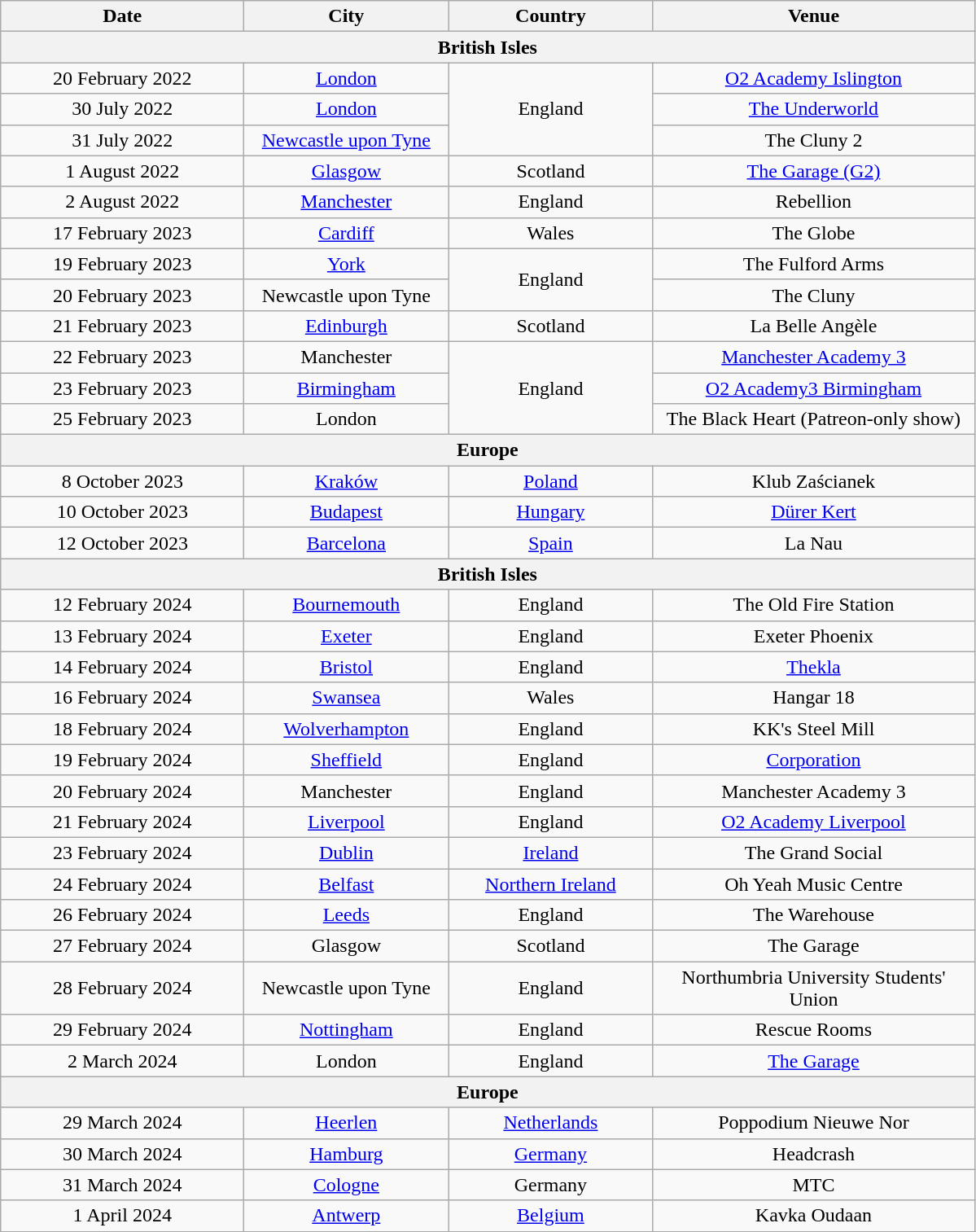<table class="wikitable" style="text-align:center;">
<tr>
<th scope="col" style="width:12em;">Date</th>
<th scope="col" style="width:10em;">City</th>
<th scope="col" style="width:10em;">Country</th>
<th scope="col" style="width:16em;">Venue</th>
</tr>
<tr>
<th colspan="18">British Isles</th>
</tr>
<tr>
<td>20 February 2022</td>
<td><a href='#'>London</a></td>
<td rowspan="3">England</td>
<td><a href='#'>O2 Academy Islington</a></td>
</tr>
<tr>
<td>30 July 2022</td>
<td><a href='#'>London</a></td>
<td><a href='#'>The Underworld</a></td>
</tr>
<tr>
<td>31 July 2022</td>
<td><a href='#'>Newcastle upon Tyne</a></td>
<td>The Cluny 2</td>
</tr>
<tr>
<td>1 August 2022</td>
<td><a href='#'>Glasgow</a></td>
<td>Scotland</td>
<td><a href='#'>The Garage (G2)</a></td>
</tr>
<tr>
<td>2 August 2022</td>
<td><a href='#'>Manchester</a></td>
<td>England</td>
<td>Rebellion</td>
</tr>
<tr>
<td>17 February 2023</td>
<td><a href='#'>Cardiff</a></td>
<td>Wales</td>
<td>The Globe</td>
</tr>
<tr>
<td>19 February 2023</td>
<td><a href='#'>York</a></td>
<td rowspan="2">England</td>
<td>The Fulford Arms</td>
</tr>
<tr>
<td>20 February 2023</td>
<td>Newcastle upon Tyne</td>
<td>The Cluny</td>
</tr>
<tr>
<td>21 February 2023</td>
<td><a href='#'>Edinburgh</a></td>
<td>Scotland</td>
<td>La Belle Angèle</td>
</tr>
<tr>
<td>22 February 2023</td>
<td>Manchester</td>
<td rowspan="3">England</td>
<td><a href='#'>Manchester Academy 3</a></td>
</tr>
<tr>
<td>23 February 2023</td>
<td><a href='#'>Birmingham</a></td>
<td><a href='#'>O2 Academy3 Birmingham</a></td>
</tr>
<tr>
<td>25 February 2023</td>
<td>London</td>
<td>The Black Heart (Patreon-only show)</td>
</tr>
<tr>
<th colspan="18">Europe</th>
</tr>
<tr>
<td>8 October 2023</td>
<td><a href='#'>Kraków</a></td>
<td><a href='#'>Poland</a></td>
<td>Klub Zaścianek</td>
</tr>
<tr>
<td>10 October 2023</td>
<td><a href='#'>Budapest</a></td>
<td><a href='#'>Hungary</a></td>
<td><a href='#'>Dürer Kert</a></td>
</tr>
<tr>
<td>12 October 2023</td>
<td><a href='#'>Barcelona</a></td>
<td><a href='#'>Spain</a></td>
<td>La Nau</td>
</tr>
<tr>
<th colspan="18">British Isles</th>
</tr>
<tr>
<td>12 February 2024</td>
<td><a href='#'>Bournemouth</a></td>
<td>England</td>
<td>The Old Fire Station</td>
</tr>
<tr>
<td>13 February 2024</td>
<td><a href='#'>Exeter</a></td>
<td>England</td>
<td>Exeter Phoenix</td>
</tr>
<tr>
<td>14 February 2024</td>
<td><a href='#'>Bristol</a></td>
<td>England</td>
<td><a href='#'>Thekla</a></td>
</tr>
<tr>
<td>16 February 2024</td>
<td><a href='#'>Swansea</a></td>
<td>Wales</td>
<td>Hangar 18</td>
</tr>
<tr>
<td>18 February 2024</td>
<td><a href='#'>Wolverhampton</a></td>
<td>England</td>
<td>KK's Steel Mill</td>
</tr>
<tr>
<td>19 February 2024</td>
<td><a href='#'>Sheffield</a></td>
<td>England</td>
<td><a href='#'>Corporation</a></td>
</tr>
<tr>
<td>20 February 2024</td>
<td>Manchester</td>
<td>England</td>
<td>Manchester Academy 3</td>
</tr>
<tr>
<td>21 February 2024</td>
<td><a href='#'>Liverpool</a></td>
<td>England</td>
<td><a href='#'>O2 Academy Liverpool</a></td>
</tr>
<tr>
<td>23 February 2024</td>
<td><a href='#'>Dublin</a></td>
<td><a href='#'>Ireland</a></td>
<td>The Grand Social</td>
</tr>
<tr>
<td>24 February 2024</td>
<td><a href='#'>Belfast</a></td>
<td><a href='#'>Northern Ireland</a></td>
<td>Oh Yeah Music Centre</td>
</tr>
<tr>
<td>26 February 2024</td>
<td><a href='#'>Leeds</a></td>
<td>England</td>
<td>The Warehouse</td>
</tr>
<tr>
<td>27 February 2024</td>
<td>Glasgow</td>
<td>Scotland</td>
<td>The Garage</td>
</tr>
<tr>
<td>28 February 2024</td>
<td>Newcastle upon Tyne</td>
<td>England</td>
<td>Northumbria University Students' Union</td>
</tr>
<tr>
<td>29 February 2024</td>
<td><a href='#'>Nottingham</a></td>
<td>England</td>
<td>Rescue Rooms</td>
</tr>
<tr>
<td>2 March 2024</td>
<td>London</td>
<td>England</td>
<td><a href='#'>The Garage</a></td>
</tr>
<tr>
<th colspan="18">Europe</th>
</tr>
<tr>
<td>29 March 2024</td>
<td><a href='#'>Heerlen</a></td>
<td><a href='#'>Netherlands</a></td>
<td>Poppodium Nieuwe Nor</td>
</tr>
<tr>
<td>30 March 2024</td>
<td><a href='#'>Hamburg</a></td>
<td><a href='#'>Germany</a></td>
<td>Headcrash</td>
</tr>
<tr>
<td>31 March 2024</td>
<td><a href='#'>Cologne</a></td>
<td>Germany</td>
<td>MTC</td>
</tr>
<tr>
<td>1 April 2024</td>
<td><a href='#'>Antwerp</a></td>
<td><a href='#'>Belgium</a></td>
<td>Kavka Oudaan</td>
</tr>
<tr>
</tr>
</table>
